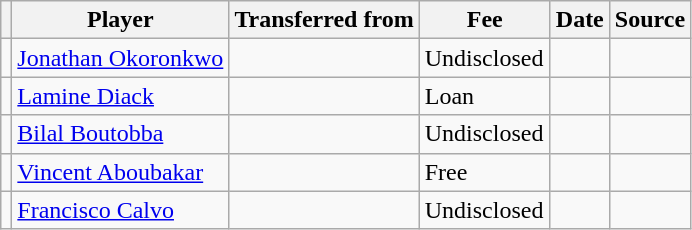<table class="wikitable plainrowheaders sortable">
<tr>
<th></th>
<th scope="col">Player</th>
<th>Transferred from</th>
<th style="width: 80px;">Fee</th>
<th scope="col">Date</th>
<th scope="col">Source</th>
</tr>
<tr>
<td align="center"></td>
<td> <a href='#'>Jonathan Okoronkwo</a></td>
<td></td>
<td>Undisclosed</td>
<td></td>
<td></td>
</tr>
<tr>
<td align="center"></td>
<td> <a href='#'>Lamine Diack</a></td>
<td></td>
<td>Loan</td>
<td></td>
<td></td>
</tr>
<tr>
<td align="center"></td>
<td> <a href='#'>Bilal Boutobba</a></td>
<td></td>
<td>Undisclosed</td>
<td></td>
<td></td>
</tr>
<tr>
<td align="center"></td>
<td> <a href='#'>Vincent Aboubakar</a></td>
<td></td>
<td>Free</td>
<td></td>
<td></td>
</tr>
<tr>
<td align="center"></td>
<td> <a href='#'>Francisco Calvo</a></td>
<td></td>
<td>Undisclosed</td>
<td></td>
<td></td>
</tr>
</table>
